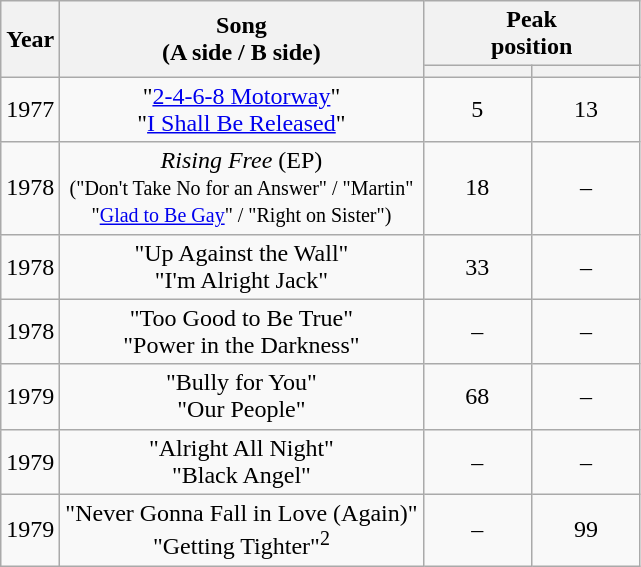<table class="wikitable" style="text-align:center;">
<tr>
<th rowspan="2">Year</th>
<th rowspan="2">Song<br>(A side / B side)</th>
<th colspan="2">Peak<br>position</th>
</tr>
<tr>
<th width="65"></th>
<th width="65"></th>
</tr>
<tr>
<td>1977</td>
<td>"<a href='#'>2-4-6-8 Motorway</a>"<br>"<a href='#'>I Shall Be Released</a>"</td>
<td>5</td>
<td>13</td>
</tr>
<tr>
<td>1978</td>
<td><em>Rising Free</em> (EP)<br><small>("Don't Take No for an Answer" / "Martin"<br>"<a href='#'>Glad to Be Gay</a>" / "Right on Sister")</small></td>
<td>18</td>
<td>–</td>
</tr>
<tr>
<td>1978</td>
<td>"Up Against the Wall"<br>"I'm Alright Jack"</td>
<td>33</td>
<td>–</td>
</tr>
<tr>
<td>1978</td>
<td>"Too Good to Be True"<br>"Power in the Darkness"</td>
<td>–</td>
<td>–</td>
</tr>
<tr>
<td>1979</td>
<td>"Bully for You"<br>"Our People"</td>
<td>68</td>
<td>–</td>
</tr>
<tr>
<td>1979</td>
<td>"Alright All Night"<br>"Black Angel"</td>
<td>–</td>
<td>–</td>
</tr>
<tr>
<td>1979</td>
<td id="GettingTighter">"Never Gonna Fall in Love (Again)"<br>"Getting Tighter"<sup>2</sup></td>
<td>–</td>
<td>99</td>
</tr>
</table>
